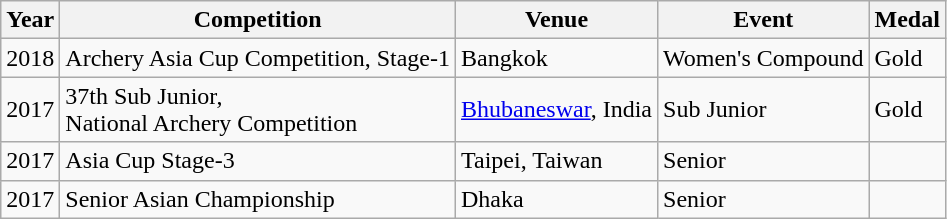<table class="wikitable">
<tr>
<th>Year</th>
<th><strong>Competition</strong></th>
<th>Venue</th>
<th>Event</th>
<th>Medal</th>
</tr>
<tr>
<td>2018</td>
<td>Archery Asia Cup Competition, Stage-1</td>
<td>Bangkok</td>
<td>Women's Compound</td>
<td>Gold</td>
</tr>
<tr>
<td>2017</td>
<td>37th Sub Junior,<br>National Archery Competition</td>
<td><a href='#'>Bhubaneswar</a>, India</td>
<td>Sub Junior</td>
<td>Gold</td>
</tr>
<tr>
<td>2017</td>
<td>Asia Cup Stage-3</td>
<td>Taipei, Taiwan</td>
<td>Senior</td>
<td></td>
</tr>
<tr>
<td>2017</td>
<td>Senior Asian Championship</td>
<td>Dhaka</td>
<td>Senior</td>
<td></td>
</tr>
</table>
